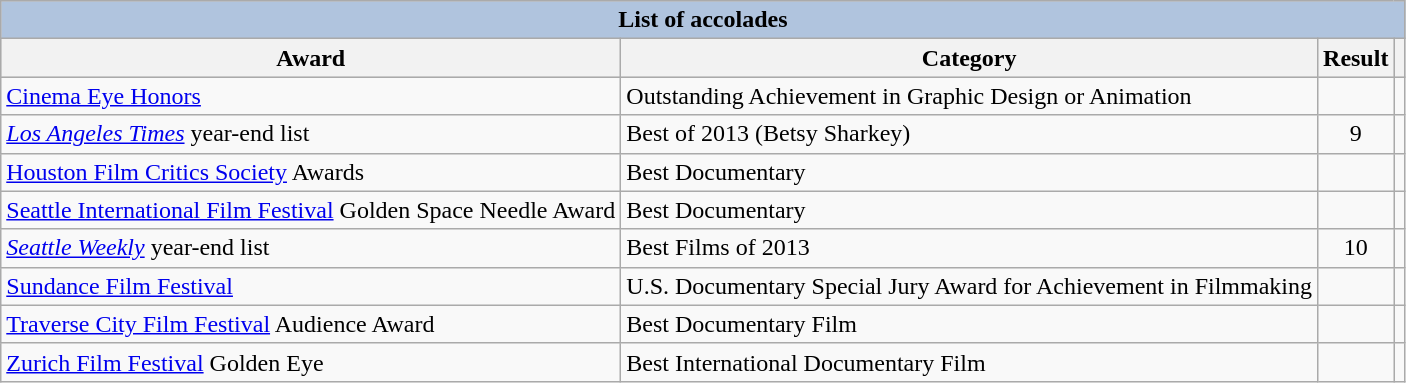<table class="wikitable sortable">
<tr style="background:#ccc; text-align:center;">
<th colspan="6" style="background: LightSteelBlue;">List of accolades</th>
</tr>
<tr style="background:#ccc; text-align:center;">
<th scope="col">Award</th>
<th scope="col">Category</th>
<th scope="col">Result</th>
<th scope="col" class="unsortable"></th>
</tr>
<tr>
<td><a href='#'>Cinema Eye Honors</a></td>
<td>Outstanding Achievement in Graphic Design or Animation</td>
<td></td>
<td align=center></td>
</tr>
<tr>
<td><em><a href='#'>Los Angeles Times</a></em> year-end list</td>
<td>Best of 2013 (Betsy Sharkey)</td>
<td align=center>9</td>
<td align=center></td>
</tr>
<tr>
<td><a href='#'>Houston Film Critics Society</a> Awards</td>
<td>Best Documentary</td>
<td></td>
<td align=center></td>
</tr>
<tr>
<td><a href='#'>Seattle International Film Festival</a> Golden Space Needle Award</td>
<td>Best Documentary</td>
<td></td>
<td align=center></td>
</tr>
<tr>
<td><em><a href='#'>Seattle Weekly</a></em> year-end list</td>
<td>Best Films of 2013</td>
<td align=center>10</td>
<td align=center></td>
</tr>
<tr>
<td><a href='#'>Sundance Film Festival</a></td>
<td>U.S. Documentary Special Jury Award for Achievement in Filmmaking</td>
<td></td>
<td align=center></td>
</tr>
<tr>
<td><a href='#'>Traverse City Film Festival</a> Audience Award</td>
<td>Best Documentary Film</td>
<td></td>
<td align=center></td>
</tr>
<tr>
<td><a href='#'>Zurich Film Festival</a> Golden Eye</td>
<td>Best International Documentary Film</td>
<td></td>
<td align=center></td>
</tr>
</table>
